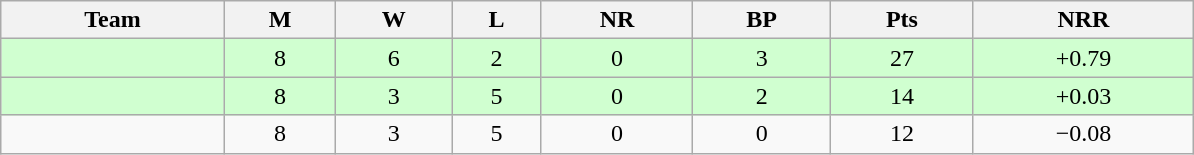<table class="wikitable" style="width:63%;">
<tr>
<th>Team</th>
<th>M</th>
<th>W</th>
<th>L</th>
<th>NR</th>
<th>BP</th>
<th>Pts</th>
<th>NRR</th>
</tr>
<tr style="background:#d0ffd0; text-align:center;">
<td style="text-align:left;"></td>
<td>8</td>
<td>6</td>
<td>2</td>
<td>0</td>
<td>3</td>
<td>27</td>
<td>+0.79</td>
</tr>
<tr style="background:#d0ffd0; text-align:center;">
<td style="text-align:left;"></td>
<td>8</td>
<td>3</td>
<td>5</td>
<td>0</td>
<td>2</td>
<td>14</td>
<td>+0.03</td>
</tr>
<tr style="text-align:center;">
<td style="text-align:left;"></td>
<td>8</td>
<td>3</td>
<td>5</td>
<td>0</td>
<td>0</td>
<td>12</td>
<td>−0.08</td>
</tr>
</table>
